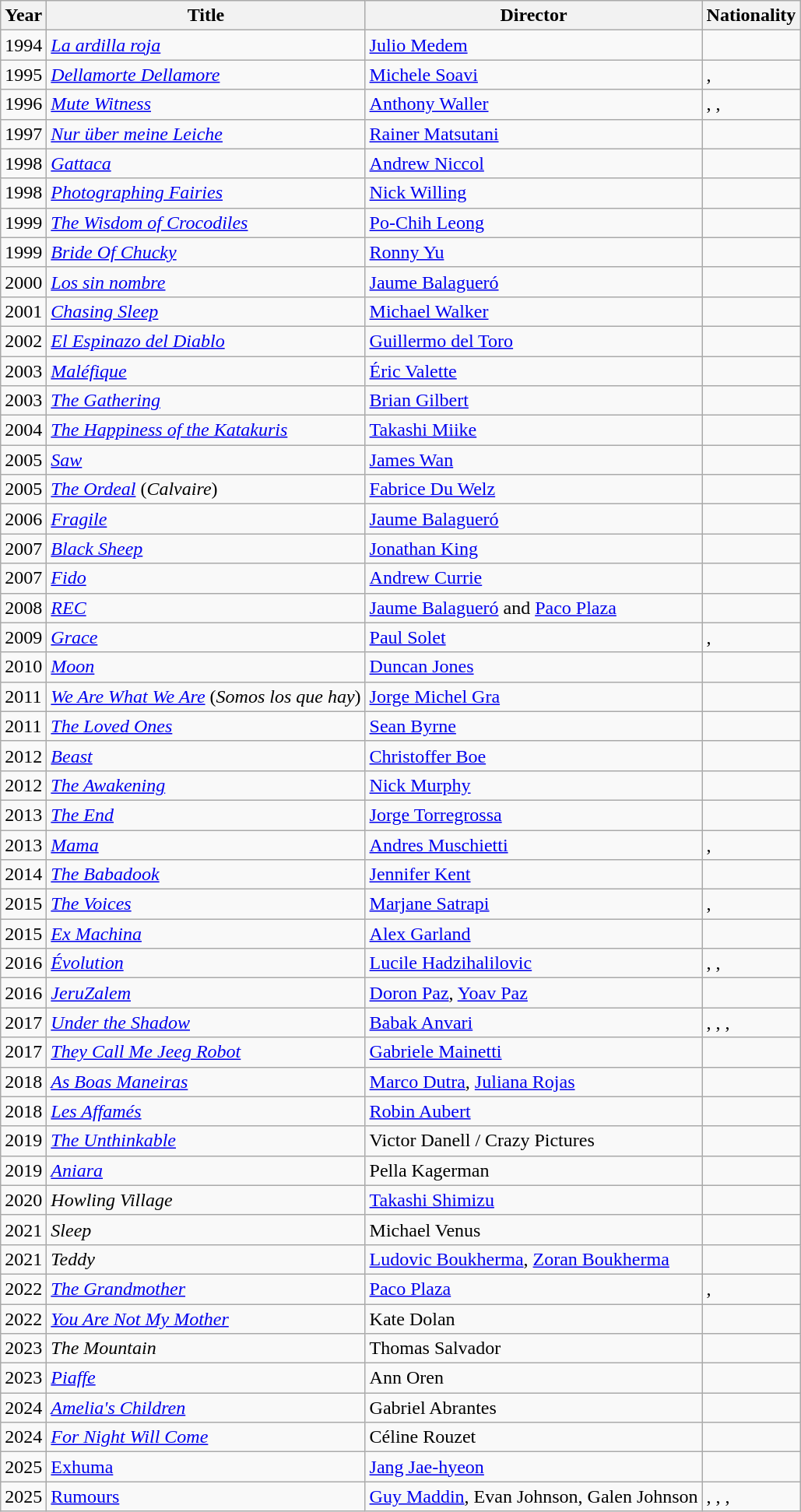<table class="wikitable sortable">
<tr>
<th>Year</th>
<th>Title</th>
<th>Director</th>
<th>Nationality</th>
</tr>
<tr ---->
<td>1994</td>
<td><em><a href='#'>La ardilla roja</a></em></td>
<td><a href='#'>Julio Medem</a></td>
<td></td>
</tr>
<tr ---->
<td>1995</td>
<td><em><a href='#'>Dellamorte Dellamore</a></em></td>
<td><a href='#'>Michele Soavi</a></td>
<td>, </td>
</tr>
<tr ---->
<td>1996</td>
<td><em><a href='#'>Mute Witness</a></em></td>
<td><a href='#'>Anthony Waller</a></td>
<td>, , </td>
</tr>
<tr ---->
<td>1997</td>
<td><em><a href='#'>Nur über meine Leiche</a></em></td>
<td><a href='#'>Rainer Matsutani</a></td>
<td></td>
</tr>
<tr ---->
<td>1998</td>
<td><em><a href='#'>Gattaca</a></em></td>
<td><a href='#'>Andrew Niccol</a></td>
<td></td>
</tr>
<tr ---->
<td>1998</td>
<td><em><a href='#'>Photographing Fairies</a></em></td>
<td><a href='#'>Nick Willing</a></td>
<td></td>
</tr>
<tr ---->
<td>1999</td>
<td><em><a href='#'>The Wisdom of Crocodiles</a></em></td>
<td><a href='#'>Po-Chih Leong</a></td>
<td></td>
</tr>
<tr ---->
<td>1999</td>
<td><em><a href='#'>Bride Of Chucky</a></em></td>
<td><a href='#'>Ronny Yu</a></td>
<td></td>
</tr>
<tr ---->
<td>2000</td>
<td><em><a href='#'>Los sin nombre</a></em></td>
<td><a href='#'>Jaume Balagueró</a></td>
<td></td>
</tr>
<tr ---->
<td>2001</td>
<td><em><a href='#'>Chasing Sleep</a></em></td>
<td><a href='#'>Michael Walker</a></td>
<td></td>
</tr>
<tr ---->
<td>2002</td>
<td><em><a href='#'>El Espinazo del Diablo</a></em></td>
<td><a href='#'>Guillermo del Toro</a></td>
<td></td>
</tr>
<tr ---->
<td>2003</td>
<td><em><a href='#'>Maléfique</a></em></td>
<td><a href='#'>Éric Valette</a></td>
<td></td>
</tr>
<tr ---->
<td>2003</td>
<td><em><a href='#'>The Gathering</a></em></td>
<td><a href='#'>Brian Gilbert</a></td>
<td></td>
</tr>
<tr ---->
<td>2004</td>
<td><em><a href='#'>The Happiness of the Katakuris</a></em></td>
<td><a href='#'>Takashi Miike</a></td>
<td></td>
</tr>
<tr ---->
<td>2005</td>
<td><em><a href='#'>Saw</a></em></td>
<td><a href='#'>James Wan</a></td>
<td></td>
</tr>
<tr ---->
<td>2005</td>
<td><em><a href='#'>The Ordeal</a></em> (<em>Calvaire</em>)</td>
<td><a href='#'>Fabrice Du Welz</a></td>
<td></td>
</tr>
<tr ---->
<td>2006</td>
<td><em><a href='#'>Fragile</a></em></td>
<td><a href='#'>Jaume Balagueró</a></td>
<td></td>
</tr>
<tr ---->
<td>2007</td>
<td><em><a href='#'>Black Sheep</a></em></td>
<td><a href='#'>Jonathan King</a></td>
<td></td>
</tr>
<tr ---->
<td>2007</td>
<td><em><a href='#'>Fido</a></em></td>
<td><a href='#'>Andrew Currie</a></td>
<td></td>
</tr>
<tr ---->
<td>2008</td>
<td><em><a href='#'>REC</a></em></td>
<td><a href='#'>Jaume Balagueró</a> and <a href='#'>Paco Plaza</a></td>
<td></td>
</tr>
<tr ---->
<td>2009</td>
<td><em><a href='#'>Grace</a></em></td>
<td><a href='#'>Paul Solet</a></td>
<td>, </td>
</tr>
<tr ---->
<td>2010</td>
<td><em><a href='#'>Moon</a></em></td>
<td><a href='#'>Duncan Jones</a></td>
<td></td>
</tr>
<tr ---->
<td>2011</td>
<td><em><a href='#'>We Are What We Are</a></em> (<em>Somos los que hay</em>)</td>
<td><a href='#'>Jorge Michel Gra</a></td>
<td></td>
</tr>
<tr ---->
<td>2011</td>
<td><em><a href='#'>The Loved Ones</a></em></td>
<td><a href='#'>Sean Byrne</a></td>
<td></td>
</tr>
<tr ---->
<td>2012</td>
<td><em><a href='#'>Beast</a></em></td>
<td><a href='#'>Christoffer Boe</a></td>
<td></td>
</tr>
<tr ---->
<td>2012</td>
<td><em><a href='#'>The Awakening</a></em></td>
<td><a href='#'>Nick Murphy</a></td>
<td></td>
</tr>
<tr ---->
<td>2013</td>
<td><em><a href='#'>The End</a></em></td>
<td><a href='#'>Jorge Torregrossa</a></td>
<td></td>
</tr>
<tr ---->
<td>2013</td>
<td><em><a href='#'>Mama</a></em></td>
<td><a href='#'>Andres Muschietti</a></td>
<td>, </td>
</tr>
<tr ---->
<td>2014</td>
<td><em><a href='#'>The Babadook</a></em></td>
<td><a href='#'>Jennifer Kent</a></td>
<td></td>
</tr>
<tr ---->
<td>2015</td>
<td><em><a href='#'>The Voices</a></em></td>
<td><a href='#'>Marjane Satrapi</a></td>
<td>, </td>
</tr>
<tr ---->
<td>2015</td>
<td><em><a href='#'>Ex Machina</a></em></td>
<td><a href='#'>Alex Garland</a></td>
<td></td>
</tr>
<tr ---->
<td>2016</td>
<td><em><a href='#'>Évolution</a></em></td>
<td><a href='#'>Lucile Hadzihalilovic</a></td>
<td>, , </td>
</tr>
<tr>
<td>2016</td>
<td><em><a href='#'>JeruZalem</a></em></td>
<td><a href='#'>Doron Paz</a>, <a href='#'>Yoav Paz</a></td>
<td></td>
</tr>
<tr ---->
<td>2017</td>
<td><em><a href='#'>Under the Shadow</a></em></td>
<td><a href='#'>Babak Anvari</a></td>
<td>, , , </td>
</tr>
<tr ---->
<td>2017</td>
<td><em><a href='#'>They Call Me Jeeg Robot</a></em></td>
<td><a href='#'>Gabriele Mainetti</a></td>
<td></td>
</tr>
<tr ---->
<td>2018</td>
<td><em><a href='#'>As Boas Maneiras</a></em></td>
<td><a href='#'>Marco Dutra</a>, <a href='#'>Juliana Rojas</a></td>
<td></td>
</tr>
<tr ---->
<td>2018</td>
<td><em><a href='#'>Les Affamés</a></em></td>
<td><a href='#'>Robin Aubert</a></td>
<td></td>
</tr>
<tr ---->
<td>2019</td>
<td><em><a href='#'>The Unthinkable</a></em></td>
<td>Victor Danell / Crazy Pictures</td>
<td></td>
</tr>
<tr ---->
<td>2019</td>
<td><em><a href='#'>Aniara</a></em></td>
<td>Pella Kagerman</td>
<td></td>
</tr>
<tr ---->
<td>2020</td>
<td><em>Howling Village</em></td>
<td><a href='#'>Takashi Shimizu</a></td>
<td></td>
</tr>
<tr ---->
<td>2021</td>
<td><em>Sleep</em></td>
<td>Michael Venus</td>
<td></td>
</tr>
<tr ---->
<td>2021</td>
<td><em>Teddy</em></td>
<td><a href='#'>Ludovic Boukherma</a>, <a href='#'>Zoran Boukherma</a></td>
<td></td>
</tr>
<tr ---->
<td>2022</td>
<td><em><a href='#'>The Grandmother</a></em></td>
<td><a href='#'>Paco Plaza</a></td>
<td>, </td>
</tr>
<tr ---->
<td>2022</td>
<td><em><a href='#'>You Are Not My Mother</a></em></td>
<td>Kate Dolan</td>
<td></td>
</tr>
<tr ---->
<td>2023</td>
<td><em>The Mountain</em></td>
<td>Thomas Salvador</td>
<td></td>
</tr>
<tr ---->
<td>2023</td>
<td><em><a href='#'>Piaffe</a></em></td>
<td>Ann Oren</td>
<td></td>
</tr>
<tr ---->
<td>2024</td>
<td><em><a href='#'>Amelia's Children</a></em></td>
<td>Gabriel Abrantes</td>
<td></td>
</tr>
<tr ---->
<td>2024</td>
<td><em><a href='#'>For Night Will Come</a></td>
<td>Céline Rouzet</td>
<td></td>
</tr>
<tr ---->
<td>2025</td>
<td></em><a href='#'>Exhuma</a><em></td>
<td><a href='#'>Jang Jae-hyeon</a></td>
<td></td>
</tr>
<tr ---->
<td>2025</td>
<td></em><a href='#'>Rumours</a><em></td>
<td><a href='#'>Guy Maddin</a>, Evan Johnson, Galen Johnson</td>
<td>, , , </td>
</tr>
</table>
